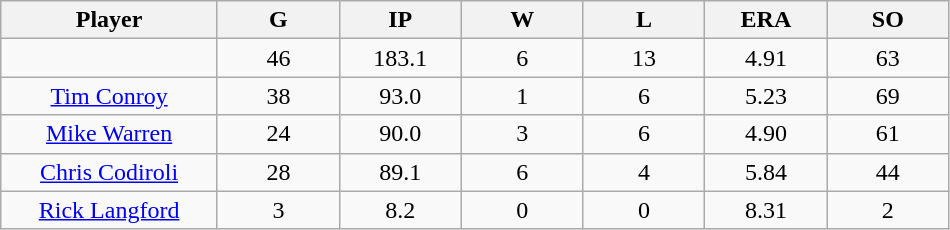<table class="wikitable sortable">
<tr>
<th bgcolor="#DDDDFF" width="16%">Player</th>
<th bgcolor="#DDDDFF" width="9%">G</th>
<th bgcolor="#DDDDFF" width="9%">IP</th>
<th bgcolor="#DDDDFF" width="9%">W</th>
<th bgcolor="#DDDDFF" width="9%">L</th>
<th bgcolor="#DDDDFF" width="9%">ERA</th>
<th bgcolor="#DDDDFF" width="9%">SO</th>
</tr>
<tr align="center">
<td></td>
<td>46</td>
<td>183.1</td>
<td>6</td>
<td>13</td>
<td>4.91</td>
<td>63</td>
</tr>
<tr align="center">
<td><a href='#'>Tim Conroy</a></td>
<td>38</td>
<td>93.0</td>
<td>1</td>
<td>6</td>
<td>5.23</td>
<td>69</td>
</tr>
<tr align=center>
<td><a href='#'>Mike Warren</a></td>
<td>24</td>
<td>90.0</td>
<td>3</td>
<td>6</td>
<td>4.90</td>
<td>61</td>
</tr>
<tr align=center>
<td><a href='#'>Chris Codiroli</a></td>
<td>28</td>
<td>89.1</td>
<td>6</td>
<td>4</td>
<td>5.84</td>
<td>44</td>
</tr>
<tr align=center>
<td><a href='#'>Rick Langford</a></td>
<td>3</td>
<td>8.2</td>
<td>0</td>
<td>0</td>
<td>8.31</td>
<td>2</td>
</tr>
</table>
